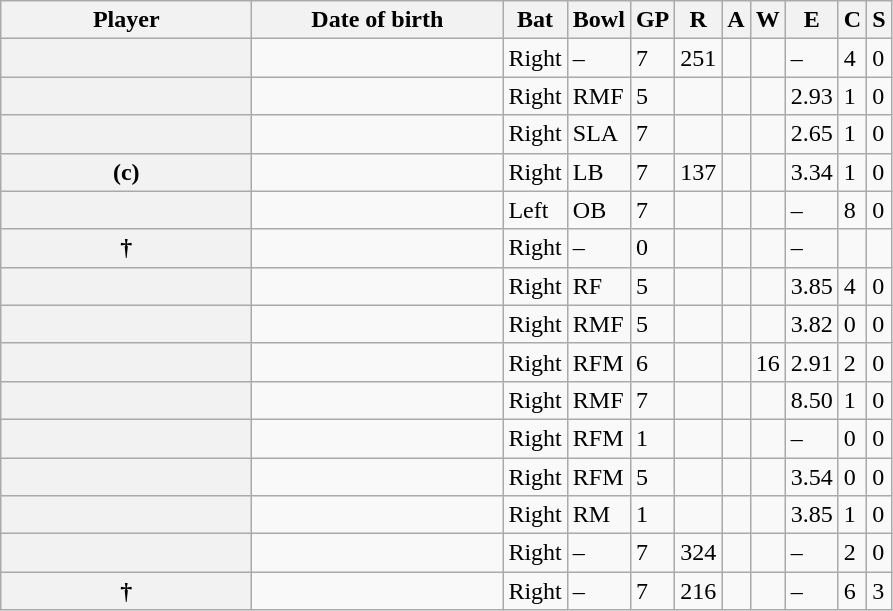<table class="wikitable sortable plainrowheaders">
<tr>
<th scope="col" width="160">Player</th>
<th scope="col" width="160">Date of birth</th>
<th scope="col">Bat</th>
<th scope="col">Bowl</th>
<th scope="col">GP</th>
<th scope="col">R</th>
<th scope="col">A</th>
<th scope="col">W</th>
<th scope="col">E</th>
<th scope="col">C</th>
<th scope="col">S</th>
</tr>
<tr>
<th scope="row"></th>
<td></td>
<td>Right</td>
<td>–</td>
<td>7</td>
<td>251</td>
<td></td>
<td></td>
<td>–</td>
<td>4</td>
<td>0</td>
</tr>
<tr>
<th scope="row"></th>
<td></td>
<td>Right</td>
<td>RMF</td>
<td>5</td>
<td></td>
<td></td>
<td></td>
<td>2.93</td>
<td>1</td>
<td>0</td>
</tr>
<tr>
<th scope="row"></th>
<td></td>
<td>Right</td>
<td>SLA</td>
<td>7</td>
<td></td>
<td></td>
<td></td>
<td>2.65</td>
<td>1</td>
<td>0</td>
</tr>
<tr>
<th scope="row"> (c)</th>
<td></td>
<td>Right</td>
<td>LB</td>
<td>7</td>
<td>137</td>
<td></td>
<td></td>
<td>3.34</td>
<td>1</td>
<td>0</td>
</tr>
<tr>
<th scope="row"></th>
<td></td>
<td>Left</td>
<td>OB</td>
<td>7</td>
<td></td>
<td></td>
<td></td>
<td>–</td>
<td>8</td>
<td>0</td>
</tr>
<tr>
<th scope="row">†</th>
<td></td>
<td>Right</td>
<td>–</td>
<td>0</td>
<td></td>
<td></td>
<td></td>
<td>–</td>
<td></td>
<td></td>
</tr>
<tr>
<th scope="row"></th>
<td></td>
<td>Right</td>
<td>RF</td>
<td>5</td>
<td></td>
<td></td>
<td></td>
<td>3.85</td>
<td>4</td>
<td>0</td>
</tr>
<tr>
<th scope="row"></th>
<td></td>
<td>Right</td>
<td>RMF</td>
<td>5</td>
<td></td>
<td></td>
<td></td>
<td>3.82</td>
<td>0</td>
<td>0</td>
</tr>
<tr>
<th scope="row"></th>
<td></td>
<td>Right</td>
<td>RFM</td>
<td>6</td>
<td></td>
<td></td>
<td>16</td>
<td>2.91</td>
<td>2</td>
<td>0</td>
</tr>
<tr>
<th scope="row"></th>
<td></td>
<td>Right</td>
<td>RMF</td>
<td>7</td>
<td></td>
<td></td>
<td></td>
<td>8.50</td>
<td>1</td>
<td>0</td>
</tr>
<tr>
<th scope="row"></th>
<td></td>
<td>Right</td>
<td>RFM</td>
<td>1</td>
<td></td>
<td></td>
<td></td>
<td>–</td>
<td>0</td>
<td>0</td>
</tr>
<tr>
<th scope="row"></th>
<td></td>
<td>Right</td>
<td>RFM</td>
<td>5</td>
<td></td>
<td></td>
<td></td>
<td>3.54</td>
<td>0</td>
<td>0</td>
</tr>
<tr>
<th scope="row"></th>
<td></td>
<td>Right</td>
<td>RM</td>
<td>1</td>
<td></td>
<td></td>
<td></td>
<td>3.85</td>
<td>1</td>
<td>0</td>
</tr>
<tr>
<th scope="row"></th>
<td></td>
<td>Right</td>
<td>–</td>
<td>7</td>
<td>324</td>
<td></td>
<td></td>
<td>–</td>
<td>2</td>
<td>0</td>
</tr>
<tr>
<th scope="row">†</th>
<td></td>
<td>Right</td>
<td>–</td>
<td>7</td>
<td>216</td>
<td></td>
<td></td>
<td>–</td>
<td>6</td>
<td>3</td>
</tr>
</table>
